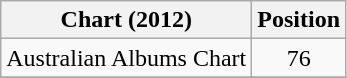<table class="wikitable">
<tr>
<th>Chart (2012)</th>
<th>Position</th>
</tr>
<tr>
<td>Australian Albums Chart</td>
<td align="center">76</td>
</tr>
<tr>
</tr>
</table>
